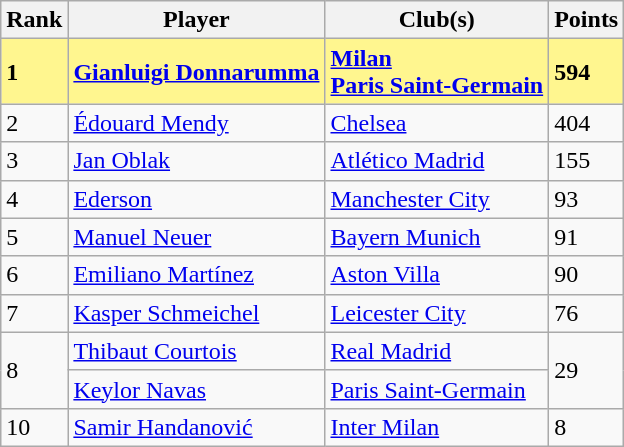<table class="wikitable plainrowheaders sortable">
<tr>
<th>Rank</th>
<th>Player</th>
<th>Club(s)</th>
<th>Points</th>
</tr>
<tr style="background-color:#FFF68F;font-weight:bold">
<td>1</td>
<td> <a href='#'>Gianluigi Donnarumma</a></td>
<td> <a href='#'>Milan</a><br> <a href='#'>Paris Saint-Germain</a></td>
<td>594</td>
</tr>
<tr>
<td>2</td>
<td> <a href='#'>Édouard Mendy</a></td>
<td> <a href='#'>Chelsea</a></td>
<td>404</td>
</tr>
<tr>
<td>3</td>
<td> <a href='#'>Jan Oblak</a></td>
<td> <a href='#'>Atlético Madrid</a></td>
<td>155</td>
</tr>
<tr>
<td>4</td>
<td> <a href='#'>Ederson</a></td>
<td> <a href='#'>Manchester City</a></td>
<td>93</td>
</tr>
<tr>
<td>5</td>
<td> <a href='#'>Manuel Neuer</a></td>
<td> <a href='#'>Bayern Munich</a></td>
<td>91</td>
</tr>
<tr>
<td>6</td>
<td> <a href='#'>Emiliano Martínez</a></td>
<td> <a href='#'>Aston Villa</a></td>
<td>90</td>
</tr>
<tr>
<td>7</td>
<td> <a href='#'>Kasper Schmeichel</a></td>
<td> <a href='#'>Leicester City</a></td>
<td>76</td>
</tr>
<tr>
<td rowspan=2>8</td>
<td> <a href='#'>Thibaut Courtois</a></td>
<td> <a href='#'>Real Madrid</a></td>
<td rowspan=2>29</td>
</tr>
<tr>
<td> <a href='#'>Keylor Navas</a></td>
<td> <a href='#'>Paris Saint-Germain</a></td>
</tr>
<tr>
<td>10</td>
<td> <a href='#'>Samir Handanović</a></td>
<td> <a href='#'>Inter Milan</a></td>
<td>8</td>
</tr>
</table>
